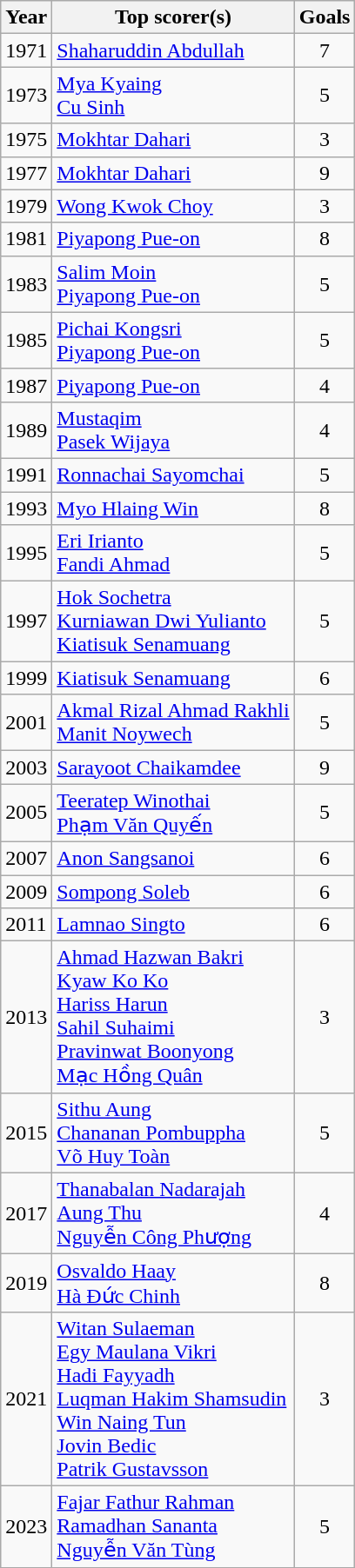<table class="wikitable">
<tr>
<th>Year</th>
<th>Top scorer(s)</th>
<th>Goals</th>
</tr>
<tr>
<td>1971</td>
<td> <a href='#'>Shaharuddin Abdullah</a></td>
<td align=center>7</td>
</tr>
<tr>
<td>1973</td>
<td> <a href='#'>Mya Kyaing</a> <br>  <a href='#'>Cu Sinh</a></td>
<td align=center>5</td>
</tr>
<tr>
<td>1975</td>
<td> <a href='#'>Mokhtar Dahari</a></td>
<td align=center>3</td>
</tr>
<tr>
<td>1977</td>
<td> <a href='#'>Mokhtar Dahari</a></td>
<td align=center>9</td>
</tr>
<tr>
<td>1979</td>
<td> <a href='#'>Wong Kwok Choy</a></td>
<td align=center>3</td>
</tr>
<tr>
<td>1981</td>
<td> <a href='#'>Piyapong Pue-on</a></td>
<td align=center>8</td>
</tr>
<tr>
<td>1983</td>
<td> <a href='#'>Salim Moin</a> <br>  <a href='#'>Piyapong Pue-on</a></td>
<td align=center>5</td>
</tr>
<tr>
<td>1985</td>
<td> <a href='#'>Pichai Kongsri</a> <br>  <a href='#'>Piyapong Pue-on</a></td>
<td align=center>5</td>
</tr>
<tr>
<td>1987</td>
<td> <a href='#'>Piyapong Pue-on</a></td>
<td align=center>4</td>
</tr>
<tr>
<td>1989</td>
<td> <a href='#'>Mustaqim</a> <br>  <a href='#'>Pasek Wijaya</a></td>
<td align=center>4</td>
</tr>
<tr>
<td>1991</td>
<td> <a href='#'>Ronnachai Sayomchai</a></td>
<td align=center>5</td>
</tr>
<tr>
<td>1993</td>
<td> <a href='#'>Myo Hlaing Win</a></td>
<td align=center>8</td>
</tr>
<tr>
<td>1995</td>
<td> <a href='#'>Eri Irianto</a> <br>  <a href='#'>Fandi Ahmad</a></td>
<td align=center>5</td>
</tr>
<tr>
<td>1997</td>
<td> <a href='#'>Hok Sochetra</a> <br>  <a href='#'>Kurniawan Dwi Yulianto</a> <br>  <a href='#'>Kiatisuk Senamuang</a></td>
<td align=center>5</td>
</tr>
<tr>
<td>1999</td>
<td> <a href='#'>Kiatisuk Senamuang</a></td>
<td align=center>6</td>
</tr>
<tr>
<td>2001</td>
<td> <a href='#'>Akmal Rizal Ahmad Rakhli</a> <br>  <a href='#'>Manit Noywech</a></td>
<td align=center>5</td>
</tr>
<tr>
<td>2003</td>
<td> <a href='#'>Sarayoot Chaikamdee</a></td>
<td align=center>9</td>
</tr>
<tr>
<td>2005</td>
<td> <a href='#'>Teeratep Winothai</a><br> <a href='#'>Phạm Văn Quyến</a></td>
<td align=center>5</td>
</tr>
<tr>
<td>2007</td>
<td> <a href='#'>Anon Sangsanoi</a></td>
<td align=center>6</td>
</tr>
<tr>
<td>2009</td>
<td> <a href='#'>Sompong Soleb</a></td>
<td align=center>6</td>
</tr>
<tr>
<td>2011</td>
<td> <a href='#'>Lamnao Singto</a></td>
<td align=center>6</td>
</tr>
<tr>
<td>2013</td>
<td> <a href='#'>Ahmad Hazwan Bakri</a><br> <a href='#'>Kyaw Ko Ko</a><br> <a href='#'>Hariss Harun</a><br> <a href='#'>Sahil Suhaimi</a><br> <a href='#'>Pravinwat Boonyong</a><br> <a href='#'>Mạc Hồng Quân</a></td>
<td align=center>3</td>
</tr>
<tr>
<td>2015</td>
<td> <a href='#'>Sithu Aung</a><br> <a href='#'>Chananan Pombuppha</a><br> <a href='#'>Võ Huy Toàn</a></td>
<td align=center>5</td>
</tr>
<tr>
<td>2017</td>
<td> <a href='#'>Thanabalan Nadarajah</a><br> <a href='#'>Aung Thu</a><br> <a href='#'>Nguyễn Công Phượng</a></td>
<td align=center>4</td>
</tr>
<tr>
<td>2019</td>
<td> <a href='#'>Osvaldo Haay</a><br> <a href='#'>Hà Đức Chinh</a></td>
<td align=center>8</td>
</tr>
<tr>
<td>2021</td>
<td> <a href='#'>Witan Sulaeman</a><br> <a href='#'>Egy Maulana Vikri</a><br> <a href='#'>Hadi Fayyadh</a><br> <a href='#'>Luqman Hakim Shamsudin</a><br> <a href='#'>Win Naing Tun</a><br> <a href='#'>Jovin Bedic</a><br> <a href='#'>Patrik Gustavsson</a></td>
<td align=center>3</td>
</tr>
<tr>
<td>2023</td>
<td> <a href='#'>Fajar Fathur Rahman</a><br> <a href='#'>Ramadhan Sananta</a><br> <a href='#'>Nguyễn Văn Tùng</a></td>
<td align=center>5</td>
</tr>
</table>
